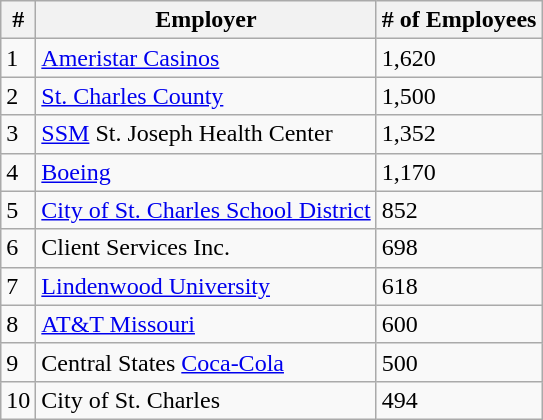<table class="wikitable">
<tr>
<th>#</th>
<th>Employer</th>
<th># of Employees</th>
</tr>
<tr>
<td>1</td>
<td><a href='#'>Ameristar Casinos</a></td>
<td>1,620</td>
</tr>
<tr>
<td>2</td>
<td><a href='#'>St. Charles County</a></td>
<td>1,500</td>
</tr>
<tr>
<td>3</td>
<td><a href='#'>SSM</a> St. Joseph Health Center</td>
<td>1,352</td>
</tr>
<tr>
<td>4</td>
<td><a href='#'>Boeing</a></td>
<td>1,170</td>
</tr>
<tr>
<td>5</td>
<td><a href='#'>City of St. Charles School District</a></td>
<td>852</td>
</tr>
<tr>
<td>6</td>
<td>Client Services Inc.</td>
<td>698</td>
</tr>
<tr>
<td>7</td>
<td><a href='#'>Lindenwood University</a></td>
<td>618</td>
</tr>
<tr>
<td>8</td>
<td><a href='#'>AT&T Missouri</a></td>
<td>600</td>
</tr>
<tr>
<td>9</td>
<td>Central States <a href='#'>Coca-Cola</a></td>
<td>500</td>
</tr>
<tr>
<td>10</td>
<td>City of St. Charles</td>
<td>494</td>
</tr>
</table>
